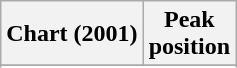<table class="wikitable sortable plainrowheaders" style="text-align:center">
<tr>
<th scope="col">Chart (2001)</th>
<th scope="col">Peak<br> position</th>
</tr>
<tr>
</tr>
<tr>
</tr>
<tr>
</tr>
<tr>
</tr>
</table>
